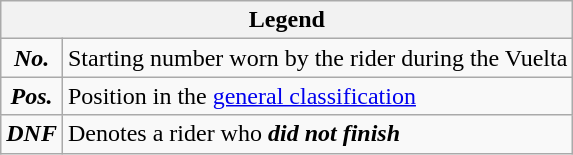<table class="wikitable">
<tr>
<th colspan=2>Legend</th>
</tr>
<tr>
<td align=center><strong><em>No.</em></strong></td>
<td>Starting number worn by the rider during the Vuelta</td>
</tr>
<tr>
<td align=center><strong><em>Pos.</em></strong></td>
<td>Position in the <a href='#'>general classification</a></td>
</tr>
<tr>
<td align=center><strong><em>DNF</em></strong></td>
<td>Denotes a rider who <strong><em>did not finish</em></strong></td>
</tr>
</table>
